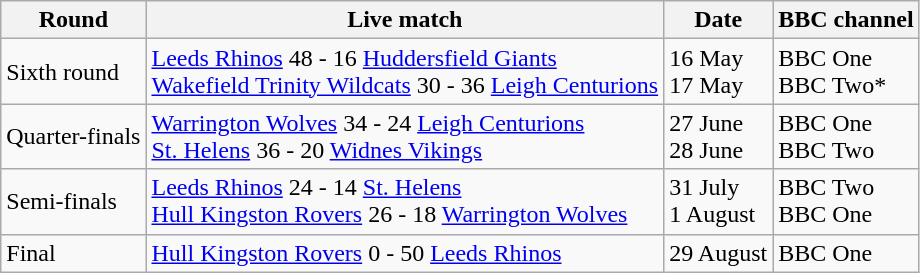<table class="wikitable">
<tr>
<th>Round</th>
<th>Live match</th>
<th>Date</th>
<th>BBC channel</th>
</tr>
<tr>
<td>Sixth round</td>
<td><a href='#'>Leeds Rhinos</a> 48 - 16 <a href='#'>Huddersfield Giants</a><br><a href='#'>Wakefield Trinity Wildcats</a> 30 - 36 <a href='#'>Leigh Centurions</a></td>
<td>16 May<br>17 May</td>
<td>BBC One<br>BBC Two*</td>
</tr>
<tr>
<td>Quarter-finals</td>
<td><a href='#'>Warrington Wolves</a> 34 - 24 <a href='#'>Leigh Centurions</a><br><a href='#'>St. Helens</a> 36 - 20 <a href='#'>Widnes Vikings</a></td>
<td>27 June<br>28 June</td>
<td>BBC One<br>BBC Two</td>
</tr>
<tr>
<td>Semi-finals</td>
<td><a href='#'>Leeds Rhinos</a> 24 - 14 <a href='#'>St. Helens</a><br><a href='#'>Hull Kingston Rovers</a> 26 - 18 <a href='#'>Warrington Wolves</a></td>
<td>31 July<br>1 August</td>
<td>BBC Two<br>BBC One</td>
</tr>
<tr>
<td>Final</td>
<td><a href='#'>Hull Kingston Rovers</a> 0 - 50 <a href='#'>Leeds Rhinos</a></td>
<td>29 August</td>
<td>BBC One</td>
</tr>
</table>
